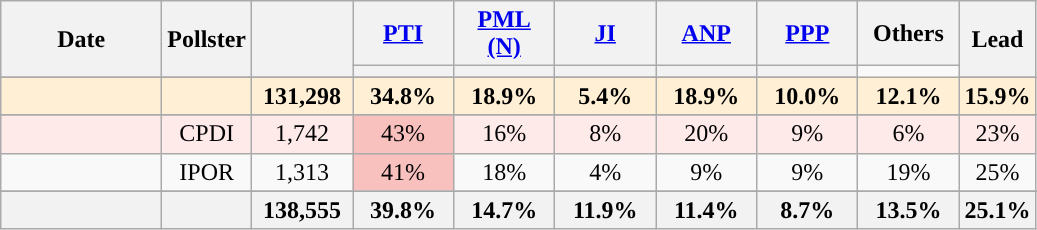<table class="wikitable sortable" style="text-align:center">
<tr>
<th style="width:100px;" rowspan="2">Date</th>
<th rowspan="2">Pollster</th>
<th style="width:60px;" rowspan="2"></th>
<th style="width:60px;" class="unsortable"><a href='#'>PTI</a></th>
<th style="width:60px;" class="unsortable"><a href='#'>PML (N)</a></th>
<th style="width:60px;" class="unsortable"><a href='#'>JI</a></th>
<th style="width:60px;" class="unsortable"><a href='#'>ANP</a></th>
<th style="width:60px;" class="unsortable"><a href='#'>PPP</a></th>
<th style="width:60px;" class="unsortable">Others</th>
<th class="unsortable" style="width:20px;" rowspan="2">Lead</th>
</tr>
<tr>
<th class="unsortable" style="color:inherit;background:"></th>
<th class="unsortable" style="color:inherit;background:"></th>
<th class="unsortable" style="color:inherit;background:"></th>
<th class="unsortable" style="color:inherit;background:"></th>
<th class="unsortable" style="color:inherit;background:"></th>
</tr>
<tr>
</tr>
<tr class=sortbottom style="background:#FFEFD5; font-weight:bold">
<td></td>
<td></td>
<td>131,298</td>
<td style="background:"><strong>34.8%</strong></td>
<td>18.9%</td>
<td>5.4%</td>
<td>18.9%</td>
<td>10.0%</td>
<td>12.1%</td>
<td style="background:"><strong>15.9%</strong></td>
</tr>
<tr>
</tr>
<tr style="background:#FFEAEA;">
<td></td>
<td>CPDI</td>
<td>1,742</td>
<td style="background:rgb(248, 193, 190)">43%</td>
<td>16%</td>
<td>8%</td>
<td>20%</td>
<td>9%</td>
<td>6%</td>
<td style="background:">23%</td>
</tr>
<tr>
<td></td>
<td>IPOR</td>
<td>1,313</td>
<td style="background:rgb(248, 193, 190)">41%</td>
<td>18%</td>
<td>4%</td>
<td>9%</td>
<td>9%</td>
<td>19%</td>
<td style="background:">25%</td>
</tr>
<tr>
</tr>
<tr class=sortbottom style="background:#f2f2f2; font-weight:bold">
<th></th>
<th></th>
<th>138,555</th>
<th style="background:"><strong>39.8%</strong></th>
<th>14.7%</th>
<th>11.9%</th>
<th>11.4%</th>
<th>8.7%</th>
<th>13.5%</th>
<th style="background:"><strong>25.1%</strong></th>
</tr>
</table>
